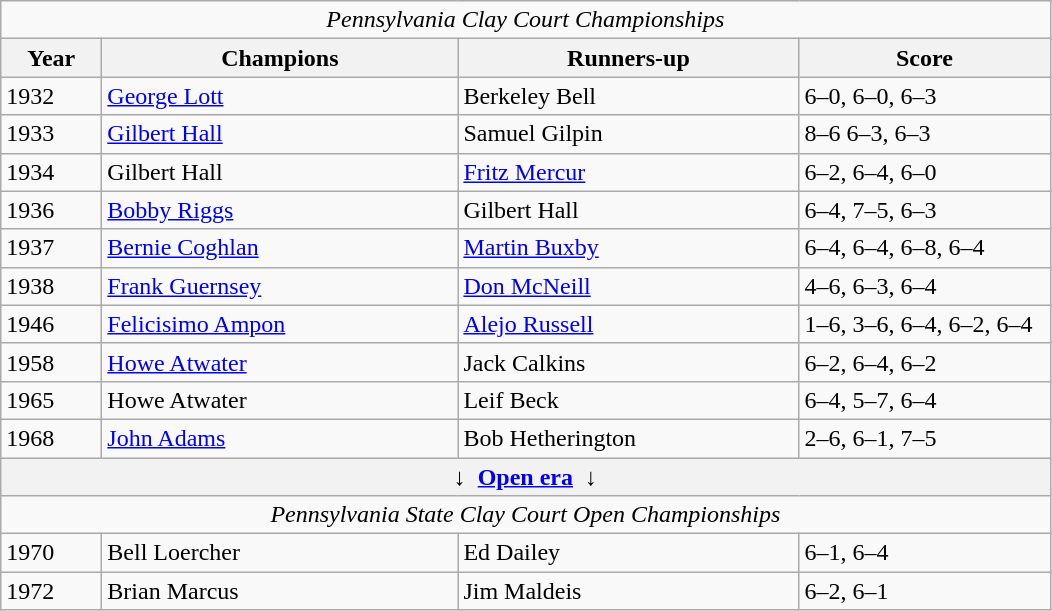<table class="wikitable">
<tr>
<td colspan=4 align=center><em>Pennsylvania Clay Court Championships</em></td>
</tr>
<tr>
<th style="width:60px;">Year</th>
<th style="width:230px;">Champions</th>
<th style="width:220px;">Runners-up</th>
<th style="width:160px;">Score</th>
</tr>
<tr>
<td>1932</td>
<td> <a href='#'>George Lott</a></td>
<td> Berkeley Bell</td>
<td>6–0, 6–0, 6–3</td>
</tr>
<tr>
<td>1933</td>
<td> <a href='#'>Gilbert Hall</a></td>
<td> Samuel Gilpin</td>
<td>8–6 6–3, 6–3</td>
</tr>
<tr>
<td>1934</td>
<td> Gilbert Hall</td>
<td> <a href='#'>Fritz Mercur</a></td>
<td>6–2, 6–4, 6–0</td>
</tr>
<tr>
<td>1936</td>
<td> <a href='#'>Bobby Riggs</a></td>
<td> Gilbert Hall</td>
<td>6–4, 7–5, 6–3</td>
</tr>
<tr>
<td>1937</td>
<td> <a href='#'>Bernie Coghlan</a></td>
<td> <a href='#'>Martin Buxby</a></td>
<td>6–4, 6–4, 6–8, 6–4</td>
</tr>
<tr>
<td>1938</td>
<td> <a href='#'>Frank Guernsey</a></td>
<td> <a href='#'>Don McNeill</a></td>
<td>4–6, 6–3, 6–4</td>
</tr>
<tr>
<td>1946</td>
<td> <a href='#'>Felicisimo Ampon</a></td>
<td> <a href='#'>Alejo Russell</a></td>
<td>1–6, 3–6, 6–4, 6–2, 6–4</td>
</tr>
<tr>
<td>1958</td>
<td> <a href='#'>Howe Atwater</a></td>
<td> Jack Calkins</td>
<td>6–2, 6–4, 6–2</td>
</tr>
<tr>
<td>1965</td>
<td> Howe Atwater</td>
<td> Leif Beck</td>
<td>6–4, 5–7, 6–4</td>
</tr>
<tr>
<td>1968</td>
<td> <a href='#'>John Adams</a></td>
<td> Bob Hetherington</td>
<td>2–6, 6–1, 7–5</td>
</tr>
<tr>
<th colspan=4 align=center>↓  <a href='#'>Open era</a>  ↓</th>
</tr>
<tr>
<td colspan=4 align=center><em>Pennsylvania State Clay Court Open Championships</em></td>
</tr>
<tr>
<td>1970</td>
<td> Bell Loercher</td>
<td> Ed Dailey</td>
<td>6–1, 6–4</td>
</tr>
<tr>
<td>1972</td>
<td> Brian Marcus</td>
<td> Jim Maldeis</td>
<td>6–2, 6–1</td>
</tr>
</table>
